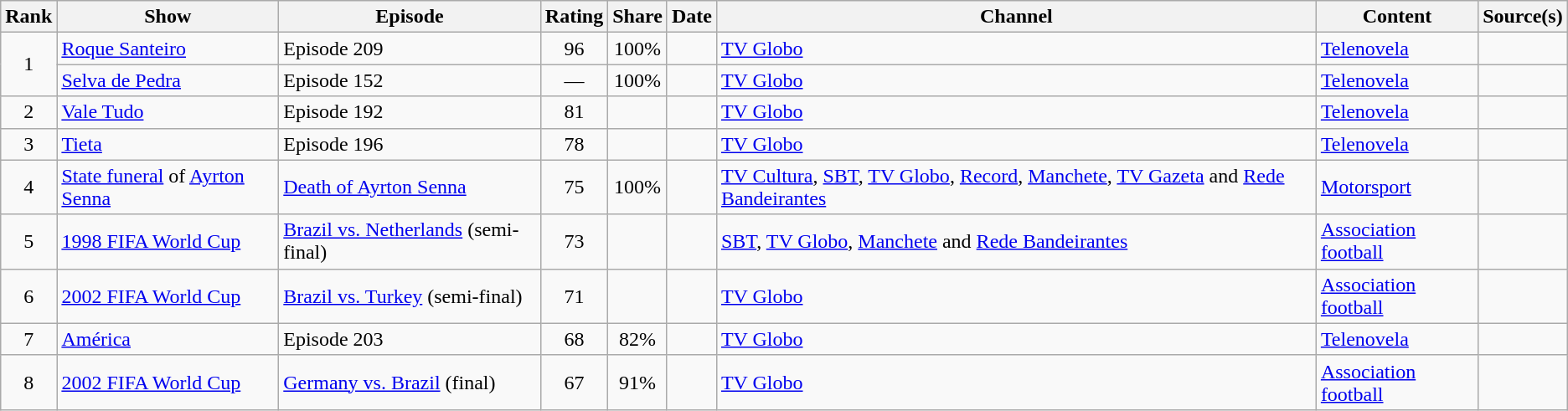<table class="sortable wikitable">
<tr>
<th>Rank</th>
<th>Show</th>
<th>Episode</th>
<th>Rating</th>
<th>Share</th>
<th>Date</th>
<th>Channel</th>
<th>Content</th>
<th>Source(s)</th>
</tr>
<tr>
<td align="center" rowspan=2>1</td>
<td><a href='#'>Roque Santeiro</a></td>
<td>Episode 209</td>
<td style="text-align: center;">96</td>
<td style="text-align: center;">100%</td>
<td></td>
<td><a href='#'>TV Globo</a></td>
<td><a href='#'>Telenovela</a></td>
<td></td>
</tr>
<tr>
<td><a href='#'>Selva de Pedra</a></td>
<td>Episode 152</td>
<td style="text-align: center;">—</td>
<td style="text-align: center;">100%</td>
<td></td>
<td><a href='#'>TV Globo</a></td>
<td><a href='#'>Telenovela</a></td>
<td></td>
</tr>
<tr>
<td align="center">2</td>
<td><a href='#'>Vale Tudo</a></td>
<td>Episode 192</td>
<td style="text-align: center;">81</td>
<td align="center"></td>
<td></td>
<td><a href='#'>TV Globo</a></td>
<td><a href='#'>Telenovela</a></td>
<td></td>
</tr>
<tr>
<td align="center">3</td>
<td><a href='#'>Tieta</a></td>
<td>Episode 196</td>
<td style="text-align: center;">78</td>
<td align="center"></td>
<td></td>
<td><a href='#'>TV Globo</a></td>
<td><a href='#'>Telenovela</a></td>
<td></td>
</tr>
<tr>
<td align="center">4</td>
<td><a href='#'>State funeral</a> of <a href='#'>Ayrton Senna</a></td>
<td><a href='#'>Death of Ayrton Senna</a></td>
<td style="text-align: center;">75</td>
<td style="text-align:center;">100%</td>
<td> </td>
<td><a href='#'>TV Cultura</a>, <a href='#'>SBT</a>, <a href='#'>TV Globo</a>, <a href='#'>Record</a>, <a href='#'>Manchete</a>, <a href='#'>TV Gazeta</a> and <a href='#'>Rede Bandeirantes</a></td>
<td><a href='#'>Motorsport</a></td>
<td></td>
</tr>
<tr>
<td align="center">5</td>
<td><a href='#'>1998 FIFA World Cup</a></td>
<td><a href='#'>Brazil vs. Netherlands</a> (semi-final)</td>
<td style="text-align: center;">73</td>
<td align="center"></td>
<td></td>
<td><a href='#'>SBT</a>, <a href='#'>TV Globo</a>, <a href='#'>Manchete</a> and <a href='#'>Rede Bandeirantes</a></td>
<td><a href='#'>Association football</a></td>
<td></td>
</tr>
<tr>
<td align="center">6</td>
<td><a href='#'>2002 FIFA World Cup</a></td>
<td><a href='#'>Brazil vs. Turkey</a> (semi-final)</td>
<td style="text-align: center;">71</td>
<td align="center"></td>
<td></td>
<td><a href='#'>TV Globo</a></td>
<td><a href='#'>Association football</a></td>
<td></td>
</tr>
<tr>
<td align="center">7</td>
<td><a href='#'>América</a></td>
<td>Episode 203</td>
<td style="text-align: center;">68</td>
<td align="center">82%</td>
<td></td>
<td><a href='#'>TV Globo</a></td>
<td><a href='#'>Telenovela</a></td>
<td></td>
</tr>
<tr>
<td align="center">8</td>
<td><a href='#'>2002 FIFA World Cup</a></td>
<td><a href='#'>Germany vs. Brazil</a> (final)</td>
<td style="text-align: center;">67</td>
<td align="center">91%</td>
<td></td>
<td><a href='#'>TV Globo</a></td>
<td><a href='#'>Association football</a></td>
<td></td>
</tr>
</table>
